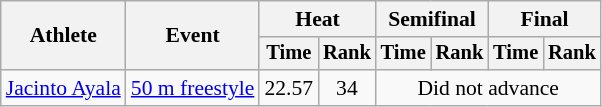<table class=wikitable style="font-size:90%">
<tr>
<th rowspan="2">Athlete</th>
<th rowspan="2">Event</th>
<th colspan="2">Heat</th>
<th colspan="2">Semifinal</th>
<th colspan="2">Final</th>
</tr>
<tr style="font-size:95%">
<th>Time</th>
<th>Rank</th>
<th>Time</th>
<th>Rank</th>
<th>Time</th>
<th>Rank</th>
</tr>
<tr align=center>
<td align=left><a href='#'>Jacinto Ayala</a></td>
<td align=left><a href='#'>50 m freestyle</a></td>
<td>22.57</td>
<td>34</td>
<td colspan=4>Did not advance</td>
</tr>
</table>
